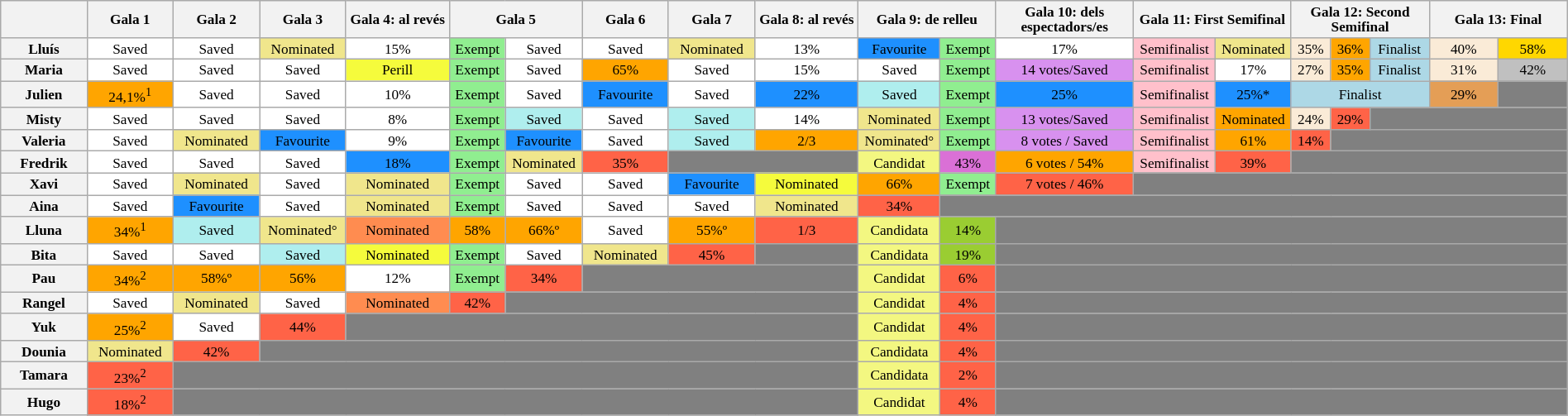<table class="wikitable w-collapsible" style="font-size:72%; width:100%; text-align:center; margin-left: auto; margin-right: auto">
<tr>
<th style="width:5%;"></th>
<th style="width:5%;">Gala 1</th>
<th style="width:5%">Gala 2</th>
<th style="width:5%">Gala 3</th>
<th style="width:6%">Gala 4: al revés</th>
<th colspan="2" style="width:7%;">Gala 5</th>
<th style="width:5%">Gala 6</th>
<th style="width:5%">Gala 7</th>
<th style="width:6%">Gala 8: al revés</th>
<th colspan="2" style="width:6%;">Gala 9: de relleu</th>
<th style="width:8%">Gala 10: dels espectadors/es</th>
<th colspan="2" style="width:7%;">Gala 11: First Semifinal</th>
<th colspan="3" style="width:8%;">Gala 12: Second Semifinal</th>
<th colspan="2" style="width:8%;">Gala 13: Final</th>
</tr>
<tr>
<th>Lluís</th>
<td style="background:white">Saved</td>
<td style="background:white">Saved</td>
<td style="background:khaki">Nominated</td>
<td style="background:white">15%</td>
<td style="background:LightGreen">Exempt</td>
<td style="background:white">Saved</td>
<td style="background:white">Saved</td>
<td style="background:khaki">Nominated</td>
<td style="background:white">13%</td>
<td style="background:Dodgerblue">Favourite</td>
<td style="background:LightGreen">Exempt</td>
<td style="background:white">17%</td>
<td style="background:pink">Semifinalist</td>
<td style="background:khaki">Nominated</td>
<td style="background:AntiqueWhite">35%</td>
<td style="background:orange">36%</td>
<td style="background:lightblue">Finalist</td>
<td style="background:AntiqueWhite">40%</td>
<td style="background:gold">58%</td>
</tr>
<tr>
<th>Maria</th>
<td style="background:white">Saved</td>
<td style="background:white">Saved</td>
<td style="background:white">Saved</td>
<td style="background:#F5FB3C">Perill</td>
<td style="background:LightGreen">Exempt</td>
<td style="background:white">Saved</td>
<td style="background:orange">65%</td>
<td style="background:white">Saved</td>
<td style="background:white">15%</td>
<td style="background:white">Saved</td>
<td style="background:LightGreen">Exempt</td>
<td style="background:#D891EF">14 votes/Saved</td>
<td style="background:pink">Semifinalist</td>
<td style="background:white">17%</td>
<td style="background:AntiqueWhite">27%</td>
<td style="background:orange">35%</td>
<td style="background:lightblue">Finalist</td>
<td style="background:AntiqueWhite">31%</td>
<td style="background:Silver">42%</td>
</tr>
<tr>
<th>Julien</th>
<td style="background:orange">24,1%<sup>1</sup></td>
<td style="background:white">Saved</td>
<td style="background:white">Saved</td>
<td style="background:white">10%</td>
<td style="background:LightGreen">Exempt</td>
<td style="background:white">Saved</td>
<td style="background:Dodgerblue">Favourite</td>
<td style="background:white">Saved</td>
<td style="background:Dodgerblue">22%</td>
<td style="background:paleturquoise">Saved</td>
<td style="background:LightGreen">Exempt</td>
<td style="background:Dodgerblue">25%</td>
<td style="background:pink">Semifinalist</td>
<td style="background:Dodgerblue">25%*</td>
<td colspan="3" style="background:lightblue">Finalist</td>
<td style="background:rgb(228, 158, 86)">29%</td>
<td colspan="4" style="background:Gray"></td>
</tr>
<tr>
<th>Misty</th>
<td style="background:white">Saved</td>
<td style="background:white">Saved</td>
<td style="background:white">Saved</td>
<td style="background:white">8%</td>
<td style="background:LightGreen">Exempt</td>
<td style="background:paleturquoise">Saved</td>
<td style="background:white">Saved</td>
<td style="background:paleturquoise">Saved</td>
<td style="background:white">14%</td>
<td style="background:khaki">Nominated</td>
<td style="background:LightGreen">Exempt</td>
<td style="background:#D891EF">13 votes/Saved</td>
<td style="background:pink">Semifinalist</td>
<td style="background:orange">Nominated</td>
<td style="background:AntiqueWhite">24%</td>
<td style="background:tomato">29%</td>
<td colspan="5" style="background:Gray"></td>
</tr>
<tr>
<th>Valeria</th>
<td style="background:white">Saved</td>
<td style="background:khaki">Nominated</td>
<td style="background:Dodgerblue">Favourite</td>
<td style="background:white">9%</td>
<td style="background:LightGreen">Exempt</td>
<td style="background:Dodgerblue">Favourite</td>
<td style="background:white">Saved</td>
<td style="background:paleturquoise">Saved</td>
<td style="background:orange">2/3</td>
<td style="background:khaki">Nominated°</td>
<td style="background:LightGreen">Exempt</td>
<td style="background:#D891EF">8 votes / Saved</td>
<td style="background:pink">Semifinalist</td>
<td style="background:orange">61%</td>
<td style="background:tomato">14%</td>
<td colspan="5" style="background:Gray"></td>
</tr>
<tr>
<th>Fredrik</th>
<td style="background:white">Saved</td>
<td style="background:white">Saved</td>
<td style="background:white">Saved</td>
<td style="background:Dodgerblue">18%</td>
<td style="background:LightGreen">Exempt</td>
<td style="background:khaki">Nominated</td>
<td style="background:tomato">35%</td>
<td colspan="2" style="background:Gray"></td>
<td style="background:#F3F781">Candidat</td>
<td style="background:orchid">43%</td>
<td style="background:orange">6 votes / 54%</td>
<td style="background:pink">Semifinalist</td>
<td style="background:tomato">39%</td>
<td colspan="6" style="background:Gray"></td>
</tr>
<tr>
<th>Xavi</th>
<td style="background:white">Saved</td>
<td style="background:khaki">Nominated</td>
<td style="background:white">Saved</td>
<td style="background:khaki">Nominated</td>
<td style="background:LightGreen">Exempt</td>
<td style="background:white">Saved</td>
<td style="background:white">Saved</td>
<td style="background:Dodgerblue">Favourite</td>
<td style="background:#F5FB3C">Nominated</td>
<td style="background:orange">66%</td>
<td style="background:LightGreen">Exempt</td>
<td style="background:tomato">7 votes / 46%</td>
<td colspan="7" style="background:Gray"></td>
</tr>
<tr>
<th>Aina</th>
<td style="background:white">Saved</td>
<td style="background:Dodgerblue">Favourite</td>
<td style="background:white">Saved</td>
<td style="background:khaki">Nominated</td>
<td style="background:LightGreen">Exempt</td>
<td style="background:white">Saved</td>
<td style="background:white">Saved</td>
<td style="background:white">Saved</td>
<td style="background:khaki">Nominated</td>
<td style="background:tomato">34%</td>
<td colspan="9" style="background:Gray"></td>
</tr>
<tr>
<th>Lluna</th>
<td style="background:orange">34%<sup>1</sup></td>
<td style="background:paleturquoise">Saved</td>
<td style="background:khaki">Nominated°</td>
<td style="background:#FF8C50">Nominated</td>
<td style="background:orange">58%</td>
<td style="background:orange">66%º</td>
<td style="background:white">Saved</td>
<td style="background:orange">55%º</td>
<td style="background:tomato">1/3</td>
<td style="background:#F3F781">Candidata</td>
<td style="background:yellowgreen">14%</td>
<td colspan="8" style="background:Gray"></td>
</tr>
<tr>
<th>Bita</th>
<td style="background:white">Saved</td>
<td style="background:white">Saved</td>
<td style="background:paleturquoise">Saved</td>
<td style="background:#F5FB3C">Nominated</td>
<td style="background:LightGreen">Exempt</td>
<td style="background:white">Saved</td>
<td style="background:khaki">Nominated</td>
<td style="background:tomato">45%</td>
<td style="background:Gray"></td>
<td style="background:#F3F781">Candidata</td>
<td style="background:yellowgreen">19%</td>
<td colspan="8" style="background:Gray"></td>
</tr>
<tr>
<th>Pau</th>
<td style="background:orange">34%<sup>2</sup></td>
<td style="background:orange">58%º</td>
<td style="background:orange">56%</td>
<td style="background:white">12%</td>
<td style="background:LightGreen">Exempt</td>
<td style="background:tomato">34%</td>
<td colspan="3" style="background:Gray"></td>
<td style="background:#F3F781">Candidat</td>
<td style="background:tomato">6%</td>
<td colspan="8" style="background:Gray"></td>
</tr>
<tr>
<th>Rangel</th>
<td style="background:white">Saved</td>
<td style="background:khaki">Nominated</td>
<td style="background:white">Saved</td>
<td style="background:#FF8C50">Nominated</td>
<td style="background:tomato">42%</td>
<td colspan="4" style="background:Gray"></td>
<td style="background:#F3F781">Candidat</td>
<td style="background:tomato">4%</td>
<td colspan="8" style="background:Gray"></td>
</tr>
<tr>
<th>Yuk</th>
<td style="background:orange">25%<sup>2</sup></td>
<td style="background:white">Saved</td>
<td style="background:tomato">44%</td>
<td colspan="6" style="background:Gray"></td>
<td style="background:#F3F781">Candidat</td>
<td style="background:tomato">4%</td>
<td colspan="8" style="background:Gray"></td>
</tr>
<tr>
<th>Dounia</th>
<td style="background:khaki">Nominated</td>
<td style="background:tomato">42%</td>
<td colspan="7" style="background:Gray"></td>
<td style="background:#F3F781">Candidata</td>
<td style="background:tomato">4%</td>
<td colspan="8" style="background:Gray"></td>
</tr>
<tr>
<th>Tamara</th>
<td style="background:tomato">23%<sup>2</sup></td>
<td colspan="8" style="background:Gray"></td>
<td style="background:#F3F781">Candidata</td>
<td style="background:tomato">2%</td>
<td colspan="8" style="background:Gray"></td>
</tr>
<tr>
<th>Hugo</th>
<td style="background:tomato">18%<sup>2</sup></td>
<td colspan="8" style="background:Gray"></td>
<td style="background:#F3F781">Candidat</td>
<td style="background:tomato">4%</td>
<td colspan="8" style="background:Gray"></td>
</tr>
</table>
